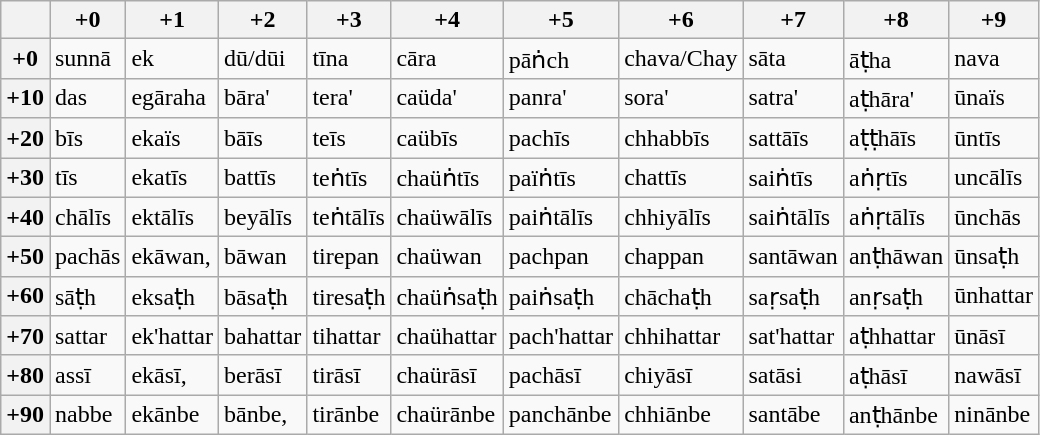<table class="wikitable">
<tr>
<th></th>
<th>+0</th>
<th>+1</th>
<th>+2</th>
<th>+3</th>
<th>+4</th>
<th>+5</th>
<th>+6</th>
<th>+7</th>
<th>+8</th>
<th>+9</th>
</tr>
<tr>
<th>+0</th>
<td>sunnā</td>
<td>ek</td>
<td>dū/dūi</td>
<td>tīna</td>
<td>cāra</td>
<td>pāṅch</td>
<td>chava/Chay</td>
<td>sāta</td>
<td>āṭha</td>
<td>nava</td>
</tr>
<tr>
<th>+10</th>
<td>das</td>
<td>egāraha</td>
<td>bāra'</td>
<td>tera'</td>
<td>caüda'</td>
<td>panra'</td>
<td>sora'</td>
<td>satra'</td>
<td>aṭhāra'</td>
<td>ūnaïs</td>
</tr>
<tr>
<th>+20</th>
<td>bīs</td>
<td>ekaïs</td>
<td>bāīs</td>
<td>teīs</td>
<td>caübīs</td>
<td>pachīs</td>
<td>chhabbīs</td>
<td>sattāīs</td>
<td>aṭṭhāīs</td>
<td>ūntīs</td>
</tr>
<tr>
<th>+30</th>
<td>tīs</td>
<td>ekatīs</td>
<td>battīs</td>
<td>teṅtīs</td>
<td>chaüṅtīs</td>
<td>païṅtīs</td>
<td>chattīs</td>
<td>saiṅtīs</td>
<td>aṅṛtīs</td>
<td>uncālīs</td>
</tr>
<tr>
<th>+40</th>
<td>chālīs</td>
<td>ektālīs</td>
<td>beyālīs</td>
<td>teṅtālīs</td>
<td>chaüwālīs</td>
<td>paiṅtālīs</td>
<td>chhiyālīs</td>
<td>saiṅtālīs</td>
<td>aṅṛtālīs</td>
<td>ūnchās</td>
</tr>
<tr>
<th>+50</th>
<td>pachās</td>
<td>ekāwan,</td>
<td>bāwan</td>
<td>tirepan</td>
<td>chaüwan</td>
<td>pachpan</td>
<td>chappan</td>
<td>santāwan</td>
<td>anṭhāwan</td>
<td>ūnsaṭh</td>
</tr>
<tr>
<th>+60</th>
<td>sāṭh</td>
<td>eksaṭh</td>
<td>bāsaṭh</td>
<td>tiresaṭh</td>
<td>chaüṅsaṭh</td>
<td>paiṅsaṭh</td>
<td>chāchaṭh</td>
<td>saṛsaṭh</td>
<td>anṛsaṭh</td>
<td>ūnhattar</td>
</tr>
<tr>
<th>+70</th>
<td>sattar</td>
<td>ek'hattar</td>
<td>bahattar</td>
<td>tihattar</td>
<td>chaühattar</td>
<td>pach'hattar</td>
<td>chhihattar</td>
<td>sat'hattar</td>
<td>aṭhhattar</td>
<td>ūnāsī</td>
</tr>
<tr>
<th>+80</th>
<td>assī</td>
<td>ekāsī,</td>
<td>berāsī</td>
<td>tirāsī</td>
<td>chaürāsī</td>
<td>pachāsī</td>
<td>chiyāsī</td>
<td>satāsi</td>
<td>aṭhāsī</td>
<td>nawāsī</td>
</tr>
<tr>
<th>+90</th>
<td>nabbe</td>
<td>ekānbe</td>
<td>bānbe,</td>
<td>tirānbe</td>
<td>chaürānbe</td>
<td>panchānbe</td>
<td>chhiānbe</td>
<td>santābe</td>
<td>anṭhānbe</td>
<td>ninānbe</td>
</tr>
</table>
